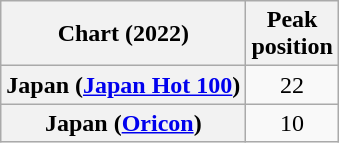<table class="wikitable sortable plainrowheaders" style="text-align:center">
<tr>
<th scope="col">Chart (2022)</th>
<th scope="col">Peak<br>position</th>
</tr>
<tr>
<th scope="row">Japan (<a href='#'>Japan Hot 100</a>)</th>
<td>22</td>
</tr>
<tr>
<th scope="row">Japan (<a href='#'>Oricon</a>)</th>
<td>10</td>
</tr>
</table>
